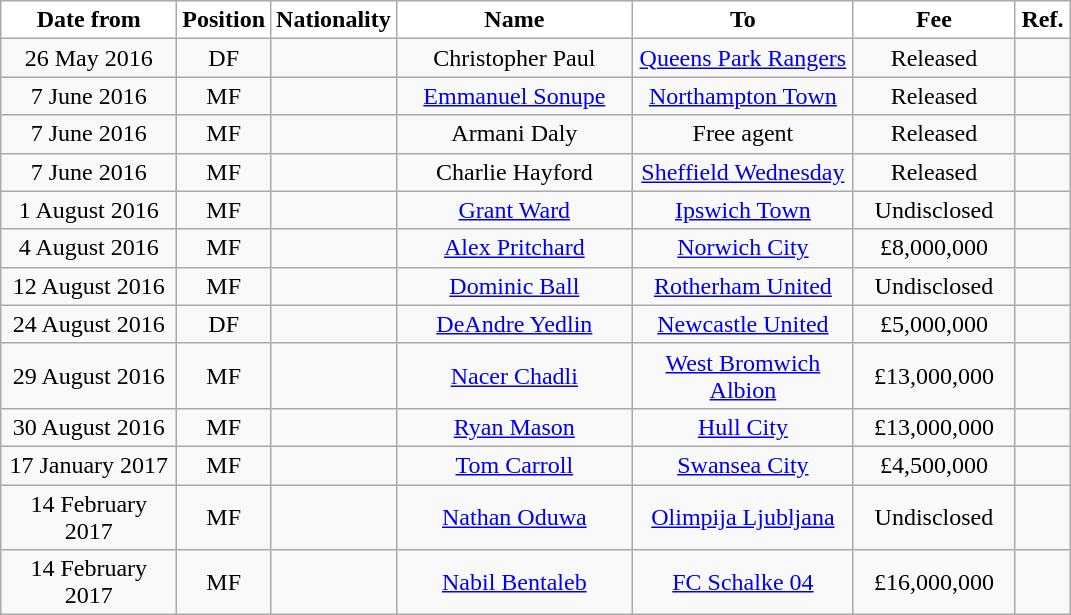<table class="wikitable" style="text-align:center">
<tr>
<th style="background:#FFFFFF; color:#000000; width:110px;">Date from</th>
<th style="background:#FFFFFF; color:#000000; width:50px;">Position</th>
<th style="background:#FFFFFF; color:#000000; width:50px;">Nationality</th>
<th style="background:#FFFFFF; color:#000000; width:150px;">Name</th>
<th style="background:#FFFFFF; color:#000000; width:140px;">To</th>
<th style="background:#FFFFFF; color:#000000; width:100px;">Fee</th>
<th style="background:#FFFFFF; color:#000000; width:30px;">Ref.</th>
</tr>
<tr>
<td>26 May 2016</td>
<td>DF</td>
<td></td>
<td>Christopher Paul</td>
<td><a href='#'>Queens Park Rangers</a> </td>
<td>Released</td>
<td></td>
</tr>
<tr>
<td>7 June 2016</td>
<td>MF</td>
<td></td>
<td><a href='#'>Emmanuel Sonupe</a></td>
<td><a href='#'>Northampton Town</a> </td>
<td>Released</td>
<td></td>
</tr>
<tr>
<td>7 June 2016</td>
<td>MF</td>
<td></td>
<td>Armani Daly</td>
<td>Free agent</td>
<td>Released</td>
<td></td>
</tr>
<tr>
<td>7 June 2016</td>
<td>MF</td>
<td></td>
<td>Charlie Hayford</td>
<td><a href='#'>Sheffield Wednesday</a> </td>
<td>Released</td>
<td></td>
</tr>
<tr>
<td>1 August 2016</td>
<td>MF</td>
<td></td>
<td><a href='#'>Grant Ward</a></td>
<td><a href='#'>Ipswich Town</a></td>
<td>Undisclosed</td>
<td></td>
</tr>
<tr>
<td>4 August 2016</td>
<td>MF</td>
<td></td>
<td><a href='#'>Alex Pritchard</a></td>
<td><a href='#'>Norwich City</a></td>
<td>£8,000,000</td>
<td></td>
</tr>
<tr>
<td>12 August 2016</td>
<td>MF</td>
<td></td>
<td><a href='#'>Dominic Ball</a></td>
<td><a href='#'>Rotherham United</a></td>
<td>Undisclosed</td>
<td></td>
</tr>
<tr>
<td>24 August 2016</td>
<td>DF</td>
<td></td>
<td><a href='#'>DeAndre Yedlin</a></td>
<td><a href='#'>Newcastle United</a></td>
<td>£5,000,000</td>
<td></td>
</tr>
<tr>
<td>29 August 2016</td>
<td>MF</td>
<td></td>
<td><a href='#'>Nacer Chadli</a></td>
<td><a href='#'>West Bromwich Albion</a></td>
<td>£13,000,000</td>
<td></td>
</tr>
<tr>
<td>30 August 2016</td>
<td>MF</td>
<td></td>
<td><a href='#'>Ryan Mason</a></td>
<td><a href='#'>Hull City</a></td>
<td>£13,000,000</td>
<td></td>
</tr>
<tr>
<td>17 January 2017</td>
<td>MF</td>
<td></td>
<td><a href='#'>Tom Carroll</a></td>
<td><a href='#'>Swansea City</a></td>
<td>£4,500,000</td>
<td></td>
</tr>
<tr>
<td>14 February 2017</td>
<td>MF</td>
<td></td>
<td><a href='#'>Nathan Oduwa</a></td>
<td><a href='#'>Olimpija Ljubljana</a></td>
<td>Undisclosed</td>
<td></td>
</tr>
<tr>
<td>14 February 2017</td>
<td>MF</td>
<td></td>
<td><a href='#'>Nabil Bentaleb</a></td>
<td><a href='#'>FC Schalke 04</a></td>
<td>£16,000,000</td>
<td></td>
</tr>
</table>
